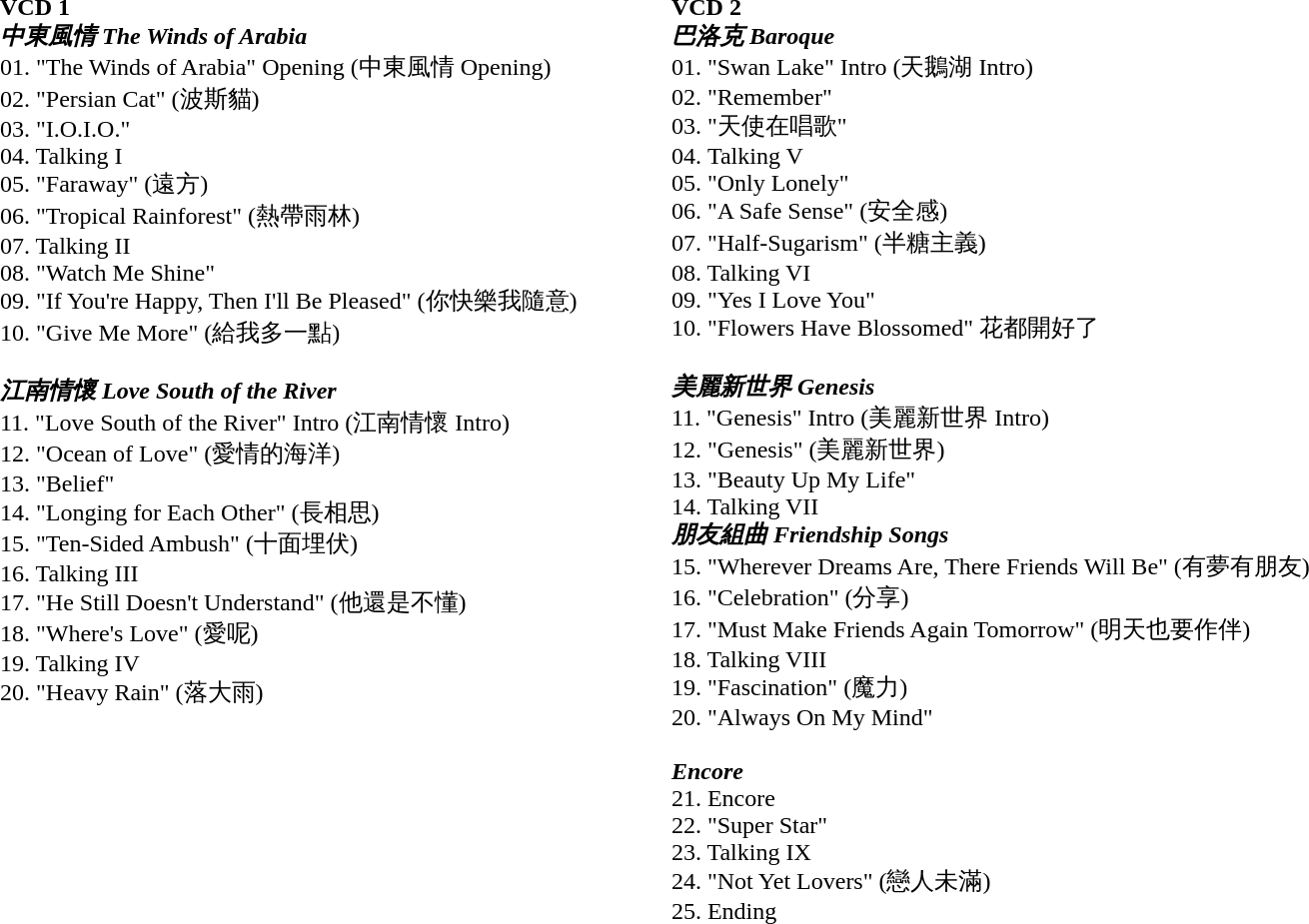<table cellpadding="10">
<tr>
<td width="50%"  valign="top"><br><strong>VCD 1</strong><br>
<strong><em>中東風情 The Winds of Arabia</em></strong><br>
01. "The Winds of Arabia" Opening (中東風情 Opening)<br>
02. "Persian Cat" (波斯貓)<br>
03. "I.O.I.O."<br>
04. Talking I<br>
05. "Faraway" (遠方)<br>
06. "Tropical Rainforest" (熱帶雨林)<br>
07. Talking II<br>
08. "Watch Me Shine"<br>
09. "If You're Happy, Then I'll Be Pleased" (你快樂我隨意)<br>
10. "Give Me More" (給我多一點)<br>
<br>
<strong><em>江南情懷 Love South of the River</em></strong><br>
11. "Love South of the River" Intro (江南情懷 Intro)<br>
12. "Ocean of Love" (愛情的海洋)<br>
13. "Belief"<br>
14. "Longing for Each Other" (長相思)<br>
15. "Ten-Sided Ambush" (十面埋伏)<br>
16. Talking III<br>
17. "He Still Doesn't Understand" (他還是不懂)<br>
18. "Where's Love" (愛呢)<br>
19. Talking IV<br>
20. "Heavy Rain" (落大雨)</td>
<td width="50%" valign="top"><br><strong>VCD 2</strong><br>
<strong><em>巴洛克 Baroque</em></strong><br>
01. "Swan Lake" Intro (天鵝湖 Intro)<br>
02. "Remember"<br>
03. "天使在唱歌"<br>
04. Talking V<br>
05. "Only Lonely"<br>
06. "A Safe Sense" (安全感)<br>
07. "Half-Sugarism" (半糖主義)<br>
08. Talking VI<br>
09. "Yes I Love You"<br>
10. "Flowers Have Blossomed" 花都開好了 <br>
<br>
<strong><em>美麗新世界 Genesis</em></strong><br>
11. "Genesis" Intro (美麗新世界 Intro)<br>
12. "Genesis" (美麗新世界)<br>
13. "Beauty Up My Life"<br>
14. Talking VII<br><strong><em>朋友組曲 Friendship Songs</em></strong><br>
15. "Wherever Dreams Are, There Friends Will Be" (有夢有朋友)<br>
16. "Celebration" (分享)<br>
17. "Must Make Friends Again Tomorrow" (明天也要作伴)<br>
18. Talking VIII<br>
19. "Fascination" (魔力)<br>
20. "Always On My Mind"<br>
<br>
<strong><em>Encore</em></strong><br>
21. Encore<br>
22. "Super Star"<br>
23. Talking IX<br>
24. "Not Yet Lovers" (戀人未滿)<br>
25. Ending <br></td>
</tr>
</table>
